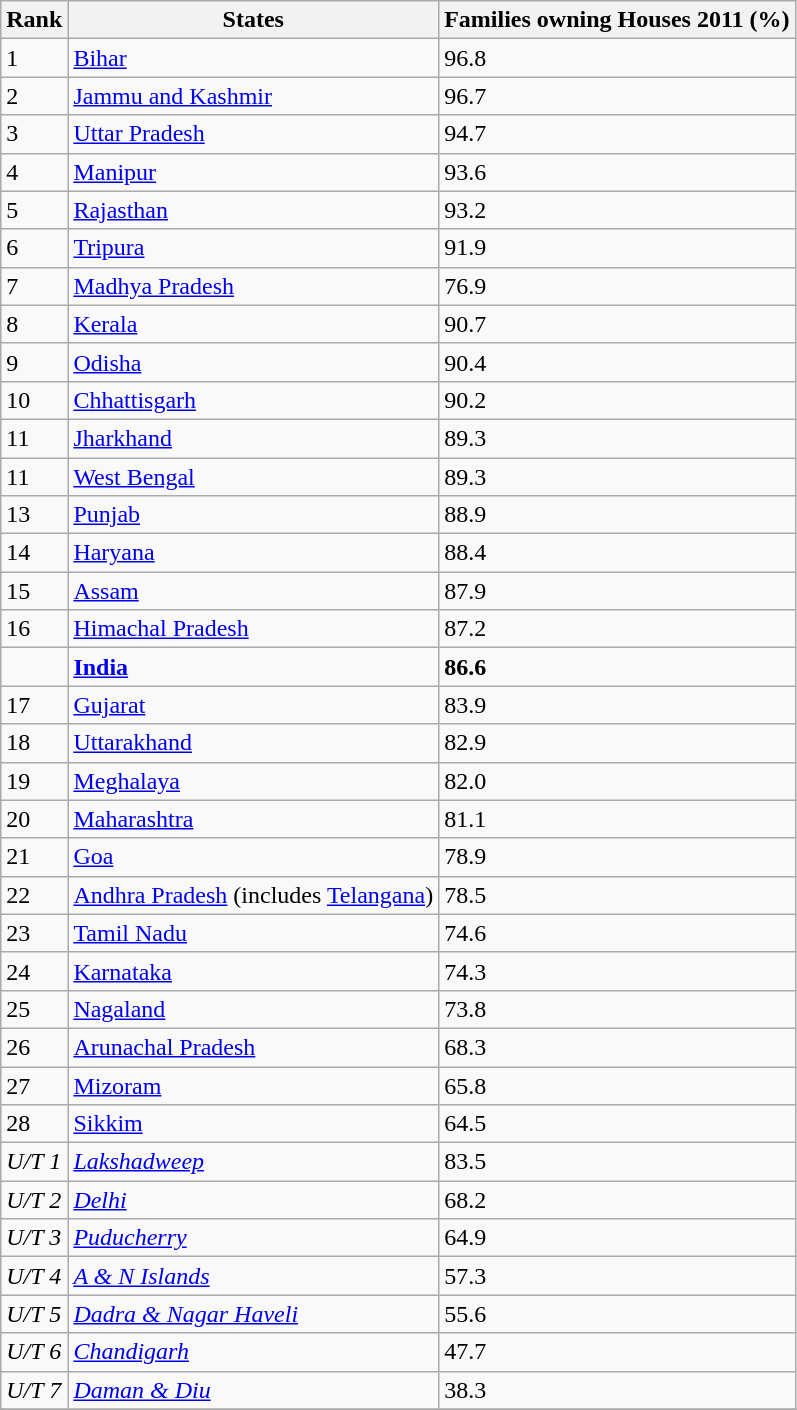<table class="wikitable sortable">
<tr>
<th>Rank</th>
<th>States</th>
<th>Families owning Houses 2011 (%)</th>
</tr>
<tr>
<td>1</td>
<td><a href='#'>Bihar</a></td>
<td>96.8</td>
</tr>
<tr>
<td>2</td>
<td><a href='#'>Jammu and Kashmir</a></td>
<td>96.7</td>
</tr>
<tr>
<td>3</td>
<td><a href='#'>Uttar Pradesh</a></td>
<td>94.7</td>
</tr>
<tr>
<td>4</td>
<td><a href='#'>Manipur</a></td>
<td>93.6</td>
</tr>
<tr>
<td>5</td>
<td><a href='#'>Rajasthan</a></td>
<td>93.2</td>
</tr>
<tr>
<td>6</td>
<td><a href='#'>Tripura</a></td>
<td>91.9</td>
</tr>
<tr>
<td>7</td>
<td><a href='#'>Madhya Pradesh</a></td>
<td>76.9</td>
</tr>
<tr>
<td>8</td>
<td><a href='#'>Kerala</a></td>
<td>90.7</td>
</tr>
<tr>
<td>9</td>
<td><a href='#'>Odisha</a></td>
<td>90.4</td>
</tr>
<tr>
<td>10</td>
<td><a href='#'>Chhattisgarh</a></td>
<td>90.2</td>
</tr>
<tr>
<td>11</td>
<td><a href='#'>Jharkhand</a></td>
<td>89.3</td>
</tr>
<tr>
<td>11</td>
<td><a href='#'>West Bengal</a></td>
<td>89.3</td>
</tr>
<tr>
<td>13</td>
<td><a href='#'>Punjab</a></td>
<td>88.9</td>
</tr>
<tr>
<td>14</td>
<td><a href='#'>Haryana</a></td>
<td>88.4</td>
</tr>
<tr>
<td>15</td>
<td><a href='#'>Assam</a></td>
<td>87.9</td>
</tr>
<tr>
<td>16</td>
<td><a href='#'>Himachal Pradesh</a></td>
<td>87.2</td>
</tr>
<tr>
<td></td>
<td><strong><a href='#'>India</a></strong></td>
<td><strong>86.6</strong></td>
</tr>
<tr>
<td>17</td>
<td><a href='#'>Gujarat</a></td>
<td>83.9</td>
</tr>
<tr>
<td>18</td>
<td><a href='#'>Uttarakhand</a></td>
<td>82.9</td>
</tr>
<tr>
<td>19</td>
<td><a href='#'>Meghalaya</a></td>
<td>82.0</td>
</tr>
<tr>
<td>20</td>
<td><a href='#'>Maharashtra</a></td>
<td>81.1</td>
</tr>
<tr>
<td>21</td>
<td><a href='#'>Goa</a></td>
<td>78.9</td>
</tr>
<tr>
<td>22</td>
<td><a href='#'>Andhra Pradesh</a> (includes <a href='#'>Telangana</a>)</td>
<td>78.5</td>
</tr>
<tr>
<td>23</td>
<td><a href='#'>Tamil Nadu</a></td>
<td>74.6</td>
</tr>
<tr>
<td>24</td>
<td><a href='#'>Karnataka</a></td>
<td>74.3</td>
</tr>
<tr>
<td>25</td>
<td><a href='#'>Nagaland</a></td>
<td>73.8</td>
</tr>
<tr>
<td>26</td>
<td><a href='#'>Arunachal Pradesh</a></td>
<td>68.3</td>
</tr>
<tr>
<td>27</td>
<td><a href='#'>Mizoram</a></td>
<td>65.8</td>
</tr>
<tr>
<td>28</td>
<td><a href='#'>Sikkim</a></td>
<td>64.5</td>
</tr>
<tr>
<td><em>U/T 1</em></td>
<td><em><a href='#'>Lakshadweep</a></em></td>
<td>83.5</td>
</tr>
<tr>
<td><em>U/T 2</em></td>
<td><em><a href='#'>Delhi</a></em></td>
<td>68.2</td>
</tr>
<tr>
<td><em>U/T 3</em></td>
<td><em><a href='#'>Puducherry</a></em></td>
<td>64.9</td>
</tr>
<tr>
<td><em>U/T 4</em></td>
<td><em><a href='#'>A & N Islands</a></em></td>
<td>57.3</td>
</tr>
<tr>
<td><em>U/T 5</em></td>
<td><em><a href='#'>Dadra & Nagar Haveli</a></em></td>
<td>55.6</td>
</tr>
<tr>
<td><em>U/T 6</em></td>
<td><em><a href='#'>Chandigarh</a></em></td>
<td>47.7</td>
</tr>
<tr>
<td><em>U/T 7</em></td>
<td><em><a href='#'>Daman & Diu</a></em></td>
<td>38.3</td>
</tr>
<tr>
</tr>
<tr>
</tr>
</table>
